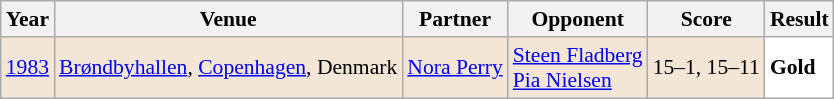<table class="sortable wikitable" style="font-size: 90%;">
<tr>
<th>Year</th>
<th>Venue</th>
<th>Partner</th>
<th>Opponent</th>
<th>Score</th>
<th>Result</th>
</tr>
<tr style="background:#F3E6D7">
<td align="center"><a href='#'>1983</a></td>
<td align="left"><a href='#'>Brøndbyhallen</a>, <a href='#'>Copenhagen</a>, Denmark</td>
<td align="left"> <a href='#'>Nora Perry</a></td>
<td> <a href='#'>Steen Fladberg</a><br> <a href='#'>Pia Nielsen</a></td>
<td align="left">15–1, 15–11</td>
<td style="text-align:left; background:white"> <strong>Gold</strong></td>
</tr>
</table>
